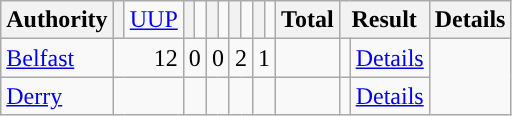<table class="wikitable" style="text-align:right; padding-left:1em">
<tr>
<th align="left">Authority</th>
<th style="background-color: "></th>
<td><a href='#'>UUP</a></td>
<th style="background-color: "></th>
<td><a href='#'></a></td>
<th style="background-color: "></th>
<td><a href='#'></a></td>
<th style="background-color: "></th>
<td><a href='#'></a></td>
<th style="background-color: "></th>
<td><a href='#'></a></td>
<th align="left">Total</th>
<th colspan=2>Result</th>
<th>Details</th>
</tr>
<tr>
<td align=left><a href='#'>Belfast</a></td>
<td colspan=2>12</td>
<td colspan=2>0</td>
<td colspan=2>0</td>
<td colspan=2>2</td>
<td colspan=2>1</td>
<td></td>
<td></td>
<td><a href='#'>Details</a></td>
</tr>
<tr>
<td align=left><a href='#'>Derry</a></td>
<td colspan=2></td>
<td colspan=2></td>
<td colspan=2></td>
<td colspan=2></td>
<td colspan=2></td>
<td></td>
<td></td>
<td><a href='#'>Details</a></td>
</tr>
</table>
